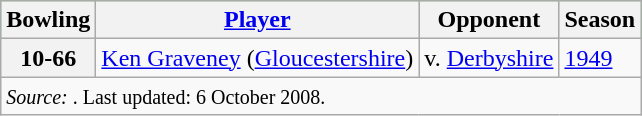<table class="wikitable">
<tr bgcolor=#90ee90>
<th>Bowling</th>
<th><a href='#'>Player</a></th>
<th>Opponent</th>
<th>Season</th>
</tr>
<tr>
<th>10-66</th>
<td><a href='#'>Ken Graveney</a> (<a href='#'>Gloucestershire</a>)</td>
<td>v. <a href='#'>Derbyshire</a></td>
<td><a href='#'>1949</a></td>
</tr>
<tr>
<td colspan=4><small><em>Source: </em>. Last updated: 6 October 2008.</small></td>
</tr>
</table>
